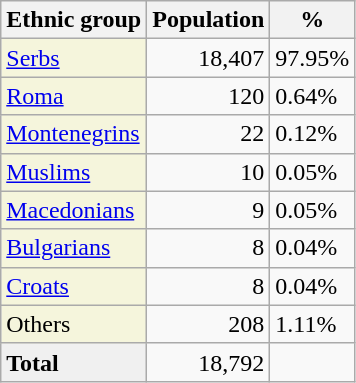<table class="wikitable">
<tr>
<th>Ethnic group</th>
<th>Population</th>
<th>%</th>
</tr>
<tr>
<td style="background:#F5F5DC;"><a href='#'>Serbs</a></td>
<td align="right">18,407</td>
<td>97.95%</td>
</tr>
<tr>
<td style="background:#F5F5DC;"><a href='#'>Roma</a></td>
<td align="right">120</td>
<td>0.64%</td>
</tr>
<tr>
<td style="background:#F5F5DC;"><a href='#'>Montenegrins</a></td>
<td align="right">22</td>
<td>0.12%</td>
</tr>
<tr>
<td style="background:#F5F5DC;"><a href='#'>Muslims</a></td>
<td align="right">10</td>
<td>0.05%</td>
</tr>
<tr>
<td style="background:#F5F5DC;"><a href='#'>Macedonians</a></td>
<td align="right">9</td>
<td>0.05%</td>
</tr>
<tr>
<td style="background:#F5F5DC;"><a href='#'>Bulgarians</a></td>
<td align="right">8</td>
<td>0.04%</td>
</tr>
<tr>
<td style="background:#F5F5DC;"><a href='#'>Croats</a></td>
<td align="right">8</td>
<td>0.04%</td>
</tr>
<tr>
<td style="background:#F5F5DC;">Others</td>
<td align="right">208</td>
<td>1.11%</td>
</tr>
<tr>
<td style="background:#F0F0F0;"><strong>Total</strong></td>
<td align="right">18,792</td>
<td></td>
</tr>
</table>
